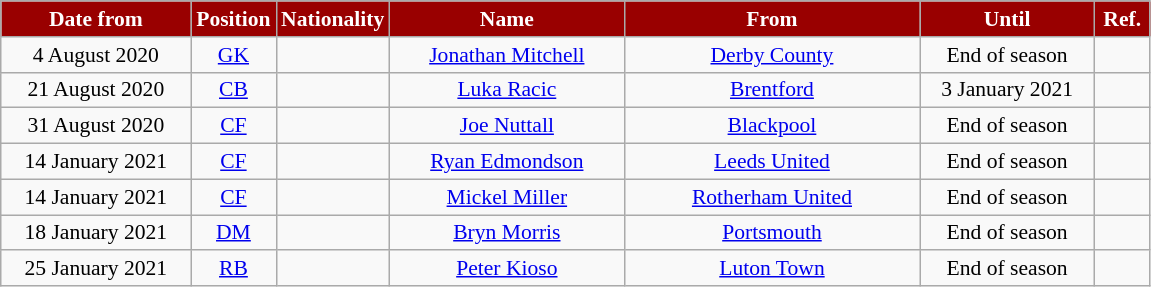<table class="wikitable"  style="text-align:center; font-size:90%; ">
<tr>
<th style="background:#990000; color:white; width:120px;">Date from</th>
<th style="background:#990000; color:white; width:50px;">Position</th>
<th style="background:#990000; color:white; width:50px;">Nationality</th>
<th style="background:#990000; color:white; width:150px;">Name</th>
<th style="background:#990000; color:white; width:190px;">From</th>
<th style="background:#990000; color:white; width:110px;">Until</th>
<th style="background:#990000; color:white; width:30px;">Ref.</th>
</tr>
<tr>
<td>4 August 2020</td>
<td><a href='#'>GK</a></td>
<td></td>
<td><a href='#'>Jonathan Mitchell</a></td>
<td> <a href='#'>Derby County</a></td>
<td>End of season</td>
<td></td>
</tr>
<tr>
<td>21 August 2020</td>
<td><a href='#'>CB</a></td>
<td></td>
<td><a href='#'>Luka Racic</a></td>
<td> <a href='#'>Brentford</a></td>
<td>3 January 2021</td>
<td></td>
</tr>
<tr>
<td>31 August 2020</td>
<td><a href='#'>CF</a></td>
<td></td>
<td><a href='#'>Joe Nuttall</a></td>
<td> <a href='#'>Blackpool</a></td>
<td>End of season</td>
<td></td>
</tr>
<tr>
<td>14 January 2021</td>
<td><a href='#'>CF</a></td>
<td></td>
<td><a href='#'>Ryan Edmondson</a></td>
<td> <a href='#'>Leeds United</a></td>
<td>End of season</td>
<td></td>
</tr>
<tr>
<td>14 January 2021</td>
<td><a href='#'>CF</a></td>
<td></td>
<td><a href='#'>Mickel Miller</a></td>
<td> <a href='#'>Rotherham United</a></td>
<td>End of season</td>
<td></td>
</tr>
<tr>
<td>18 January 2021</td>
<td><a href='#'>DM</a></td>
<td></td>
<td><a href='#'>Bryn Morris</a></td>
<td> <a href='#'>Portsmouth</a></td>
<td>End of season</td>
<td></td>
</tr>
<tr>
<td>25 January 2021</td>
<td><a href='#'>RB</a></td>
<td></td>
<td><a href='#'>Peter Kioso</a></td>
<td> <a href='#'>Luton Town</a></td>
<td>End of season</td>
<td></td>
</tr>
</table>
